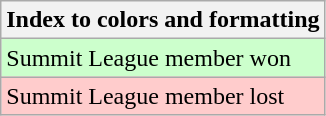<table class="wikitable">
<tr>
<th>Index to colors and formatting</th>
</tr>
<tr style="background:#cfc;">
<td>Summit League member won</td>
</tr>
<tr style="background:#fcc;">
<td>Summit League member lost</td>
</tr>
</table>
